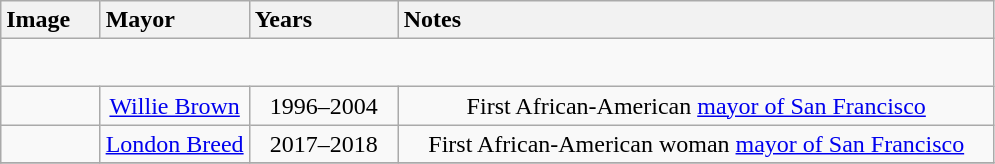<table class="wikitable" style="text-align:center">
<tr>
<th style="text-align:left; width:10%;">Image</th>
<th style="text-align:left; width:15%;">Mayor</th>
<th style="text-align:left; width:15%;">Years</th>
<th style="text-align:left; width:60%;">Notes</th>
</tr>
<tr style="height:2em">
</tr>
<tr>
<td></td>
<td><a href='#'>Willie Brown</a></td>
<td>1996–2004</td>
<td>First African-American <a href='#'>mayor of San Francisco</a></td>
</tr>
<tr>
<td></td>
<td><a href='#'>London Breed</a></td>
<td>2017–2018</td>
<td>First African-American woman <a href='#'>mayor of San Francisco</a></td>
</tr>
<tr>
</tr>
</table>
